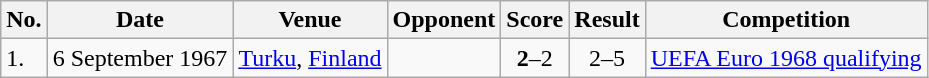<table class="wikitable">
<tr>
<th>No.</th>
<th>Date</th>
<th>Venue</th>
<th>Opponent</th>
<th>Score</th>
<th>Result</th>
<th>Competition</th>
</tr>
<tr>
<td>1.</td>
<td>6 September 1967</td>
<td><a href='#'>Turku</a>, <a href='#'>Finland</a></td>
<td></td>
<td align=center><strong>2</strong>–2</td>
<td align=center>2–5</td>
<td><a href='#'>UEFA Euro 1968 qualifying</a></td>
</tr>
</table>
